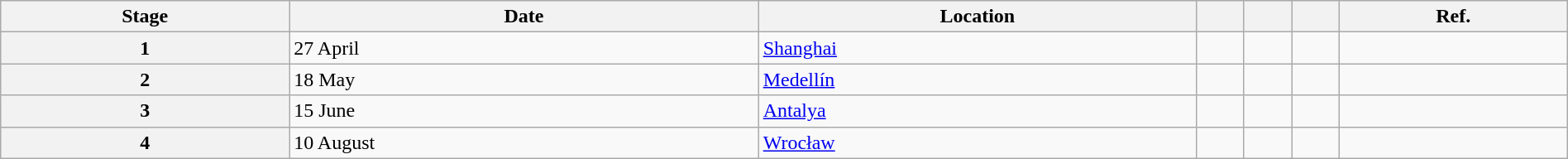<table class="wikitable" style="width:100%">
<tr>
<th>Stage</th>
<th>Date</th>
<th>Location</th>
<th></th>
<th></th>
<th></th>
<th>Ref.</th>
</tr>
<tr>
<th>1</th>
<td>27 April</td>
<td> <a href='#'>Shanghai</a></td>
<td></td>
<td></td>
<td></td>
<td></td>
</tr>
<tr>
<th>2</th>
<td>18 May</td>
<td> <a href='#'>Medellín</a></td>
<td></td>
<td></td>
<td></td>
<td></td>
</tr>
<tr>
<th>3</th>
<td>15 June</td>
<td> <a href='#'>Antalya</a></td>
<td></td>
<td></td>
<td></td>
<td></td>
</tr>
<tr>
<th>4</th>
<td>10 August</td>
<td> <a href='#'>Wrocław</a></td>
<td></td>
<td></td>
<td></td>
<td></td>
</tr>
</table>
